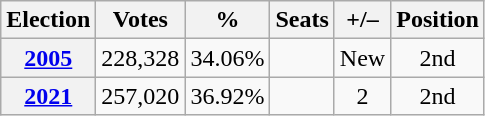<table class="wikitable" style="text-align:center">
<tr>
<th>Election</th>
<th>Votes</th>
<th><strong>%</strong></th>
<th>Seats</th>
<th>+/–</th>
<th>Position</th>
</tr>
<tr>
<th><a href='#'>2005</a></th>
<td>228,328</td>
<td>34.06%</td>
<td></td>
<td>New</td>
<td> 2nd</td>
</tr>
<tr>
<th><a href='#'>2021</a></th>
<td>257,020</td>
<td>36.92%</td>
<td></td>
<td> 2</td>
<td> 2nd</td>
</tr>
</table>
